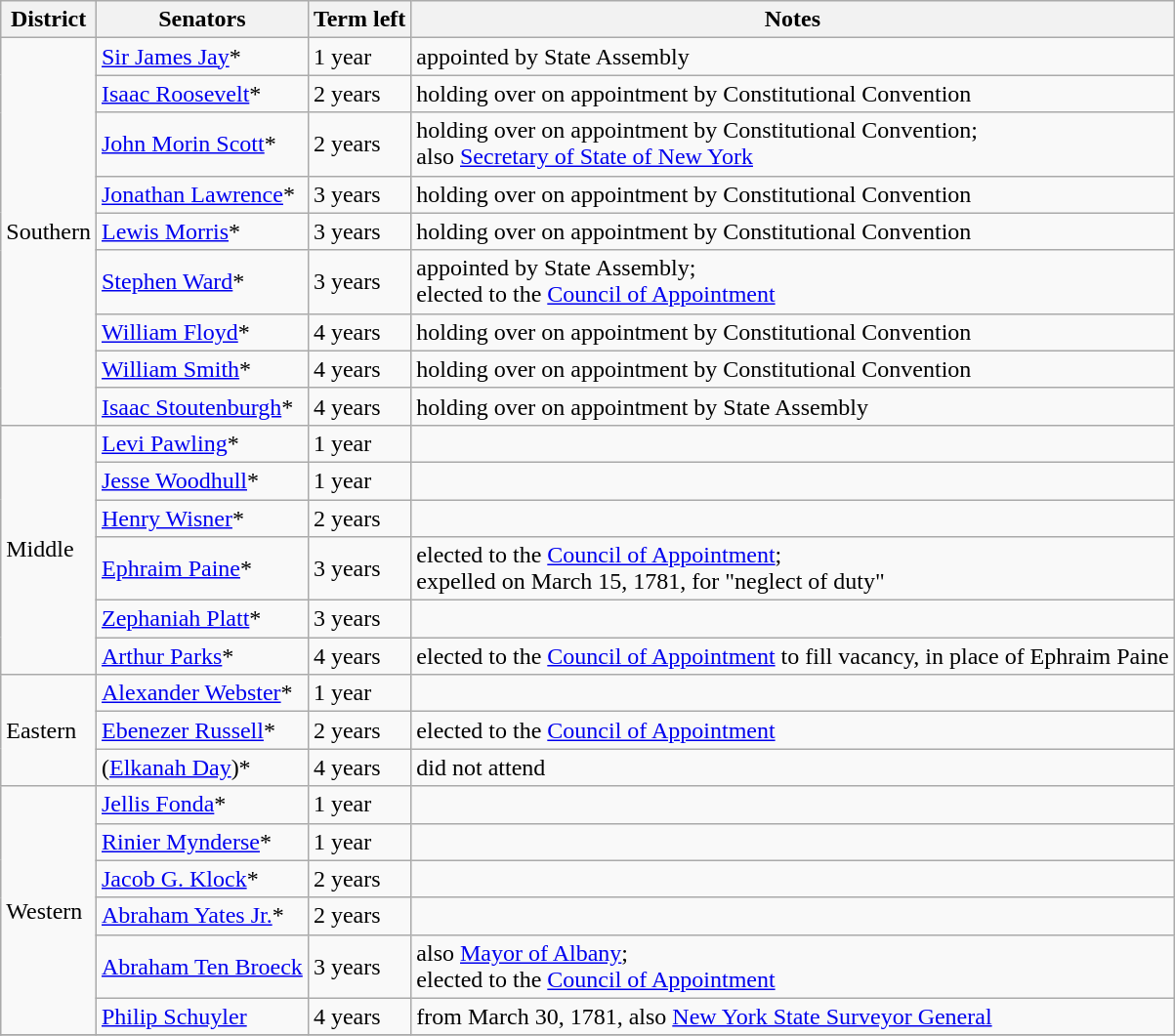<table class=wikitable>
<tr>
<th>District</th>
<th>Senators</th>
<th>Term left</th>
<th>Notes</th>
</tr>
<tr>
<td rowspan="9">Southern</td>
<td><a href='#'>Sir James Jay</a>*</td>
<td>1 year</td>
<td>appointed by State Assembly</td>
</tr>
<tr>
<td><a href='#'>Isaac Roosevelt</a>*</td>
<td>2 years</td>
<td>holding over on appointment by Constitutional Convention</td>
</tr>
<tr>
<td><a href='#'>John Morin Scott</a>*</td>
<td>2 years</td>
<td>holding over on appointment by Constitutional Convention; <br>also <a href='#'>Secretary of State of New York</a></td>
</tr>
<tr>
<td><a href='#'>Jonathan Lawrence</a>*</td>
<td>3 years</td>
<td>holding over on appointment by Constitutional Convention</td>
</tr>
<tr>
<td><a href='#'>Lewis Morris</a>*</td>
<td>3 years</td>
<td>holding over on appointment by Constitutional Convention</td>
</tr>
<tr>
<td><a href='#'>Stephen Ward</a>*</td>
<td>3 years</td>
<td>appointed by State Assembly; <br>elected to the <a href='#'>Council of Appointment</a></td>
</tr>
<tr>
<td><a href='#'>William Floyd</a>*</td>
<td>4 years</td>
<td>holding over on appointment by Constitutional Convention</td>
</tr>
<tr>
<td><a href='#'>William Smith</a>*</td>
<td>4 years</td>
<td>holding over on appointment by Constitutional Convention</td>
</tr>
<tr>
<td><a href='#'>Isaac Stoutenburgh</a>*</td>
<td>4 years</td>
<td>holding over on appointment by State Assembly</td>
</tr>
<tr>
<td rowspan="6">Middle</td>
<td><a href='#'>Levi Pawling</a>*</td>
<td>1 year</td>
<td></td>
</tr>
<tr>
<td><a href='#'>Jesse Woodhull</a>*</td>
<td>1 year</td>
<td></td>
</tr>
<tr>
<td><a href='#'>Henry Wisner</a>*</td>
<td>2 years</td>
<td></td>
</tr>
<tr>
<td><a href='#'>Ephraim Paine</a>*</td>
<td>3 years</td>
<td>elected to the <a href='#'>Council of Appointment</a>; <br>expelled on March 15, 1781, for "neglect of duty"</td>
</tr>
<tr>
<td><a href='#'>Zephaniah Platt</a>*</td>
<td>3 years</td>
<td></td>
</tr>
<tr>
<td><a href='#'>Arthur Parks</a>*</td>
<td>4 years</td>
<td>elected to the <a href='#'>Council of Appointment</a> to fill vacancy, in place of Ephraim Paine</td>
</tr>
<tr>
<td rowspan="3">Eastern</td>
<td><a href='#'>Alexander Webster</a>*</td>
<td>1 year</td>
<td></td>
</tr>
<tr>
<td><a href='#'>Ebenezer Russell</a>*</td>
<td>2 years</td>
<td>elected to the <a href='#'>Council of Appointment</a></td>
</tr>
<tr>
<td>(<a href='#'>Elkanah Day</a>)*</td>
<td>4 years</td>
<td>did not attend</td>
</tr>
<tr>
<td rowspan="6">Western</td>
<td><a href='#'>Jellis Fonda</a>*</td>
<td>1 year</td>
<td></td>
</tr>
<tr>
<td><a href='#'>Rinier Mynderse</a>*</td>
<td>1 year</td>
<td></td>
</tr>
<tr>
<td><a href='#'>Jacob G. Klock</a>*</td>
<td>2 years</td>
<td></td>
</tr>
<tr>
<td><a href='#'>Abraham Yates Jr.</a>*</td>
<td>2 years</td>
<td></td>
</tr>
<tr>
<td><a href='#'>Abraham Ten Broeck</a></td>
<td>3 years</td>
<td>also <a href='#'>Mayor of Albany</a>; <br>elected to the <a href='#'>Council of Appointment</a></td>
</tr>
<tr>
<td><a href='#'>Philip Schuyler</a></td>
<td>4 years</td>
<td>from March 30, 1781, also <a href='#'>New York State Surveyor General</a></td>
</tr>
<tr>
</tr>
</table>
